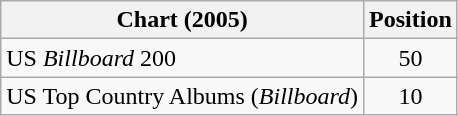<table class="wikitable sortable">
<tr>
<th>Chart (2005)</th>
<th>Position</th>
</tr>
<tr>
<td>US <em>Billboard</em> 200</td>
<td align="center">50</td>
</tr>
<tr>
<td>US Top Country Albums (<em>Billboard</em>)</td>
<td align="center">10</td>
</tr>
</table>
